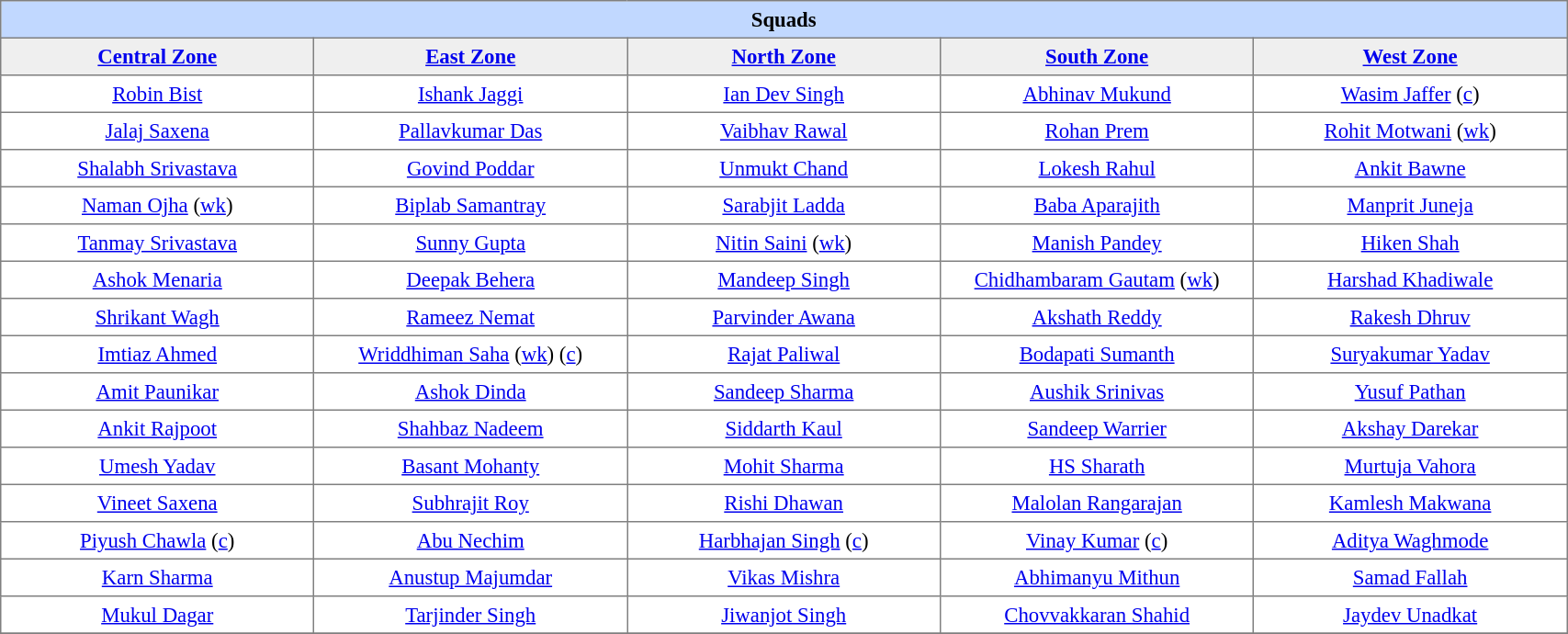<table border="1" cellpadding="4" cellspacing="0" style="text-align:center; font-size:95%; border-collapse:collapse;" width=90%>
<tr style="background:#C1D8FF;">
<th colspan=5>Squads</th>
</tr>
<tr bgcolor="#efefef">
<th width=15%><a href='#'>Central Zone</a></th>
<th width=15%><a href='#'>East Zone</a></th>
<th width=15%><a href='#'>North Zone</a></th>
<th width=15%><a href='#'>South Zone</a></th>
<th width=15%><a href='#'>West Zone</a></th>
</tr>
<tr>
<td><a href='#'>Robin Bist</a></td>
<td><a href='#'>Ishank Jaggi</a></td>
<td><a href='#'>Ian Dev Singh</a></td>
<td><a href='#'>Abhinav Mukund</a></td>
<td><a href='#'>Wasim Jaffer</a> (<a href='#'>c</a>)</td>
</tr>
<tr>
<td><a href='#'>Jalaj Saxena</a></td>
<td><a href='#'>Pallavkumar Das</a></td>
<td><a href='#'>Vaibhav Rawal</a></td>
<td><a href='#'>Rohan Prem</a></td>
<td><a href='#'>Rohit Motwani</a> (<a href='#'>wk</a>)</td>
</tr>
<tr>
<td><a href='#'>Shalabh Srivastava</a></td>
<td><a href='#'>Govind Poddar</a></td>
<td><a href='#'>Unmukt Chand</a></td>
<td><a href='#'>Lokesh Rahul</a></td>
<td><a href='#'>Ankit Bawne</a></td>
</tr>
<tr>
<td><a href='#'>Naman Ojha</a> (<a href='#'>wk</a>)</td>
<td><a href='#'>Biplab Samantray</a></td>
<td><a href='#'>Sarabjit Ladda</a></td>
<td><a href='#'>Baba Aparajith</a></td>
<td><a href='#'>Manprit Juneja</a></td>
</tr>
<tr>
<td><a href='#'>Tanmay Srivastava</a></td>
<td><a href='#'>Sunny Gupta</a></td>
<td><a href='#'>Nitin Saini</a> (<a href='#'>wk</a>)</td>
<td><a href='#'>Manish Pandey</a></td>
<td><a href='#'>Hiken Shah</a></td>
</tr>
<tr>
<td><a href='#'>Ashok Menaria</a></td>
<td><a href='#'>Deepak Behera</a></td>
<td><a href='#'>Mandeep Singh</a></td>
<td><a href='#'>Chidhambaram Gautam</a> (<a href='#'>wk</a>)</td>
<td><a href='#'>Harshad Khadiwale</a></td>
</tr>
<tr>
<td><a href='#'>Shrikant Wagh</a></td>
<td><a href='#'>Rameez Nemat</a></td>
<td><a href='#'>Parvinder Awana</a></td>
<td><a href='#'>Akshath Reddy</a></td>
<td><a href='#'>Rakesh Dhruv</a></td>
</tr>
<tr>
<td><a href='#'>Imtiaz Ahmed</a></td>
<td><a href='#'>Wriddhiman Saha</a> (<a href='#'>wk</a>) (<a href='#'>c</a>)</td>
<td><a href='#'>Rajat Paliwal</a></td>
<td><a href='#'>Bodapati Sumanth</a></td>
<td><a href='#'>Suryakumar Yadav</a></td>
</tr>
<tr>
<td><a href='#'>Amit Paunikar</a></td>
<td><a href='#'>Ashok Dinda</a></td>
<td><a href='#'>Sandeep Sharma</a></td>
<td><a href='#'>Aushik Srinivas</a></td>
<td><a href='#'>Yusuf Pathan</a></td>
</tr>
<tr>
<td><a href='#'>Ankit Rajpoot</a></td>
<td><a href='#'>Shahbaz Nadeem</a></td>
<td><a href='#'>Siddarth Kaul</a></td>
<td><a href='#'>Sandeep Warrier</a></td>
<td><a href='#'>Akshay Darekar</a></td>
</tr>
<tr>
<td><a href='#'>Umesh Yadav</a></td>
<td><a href='#'>Basant Mohanty</a></td>
<td><a href='#'>Mohit Sharma</a></td>
<td><a href='#'>HS Sharath</a></td>
<td><a href='#'>Murtuja Vahora</a></td>
</tr>
<tr>
<td><a href='#'>Vineet Saxena</a></td>
<td><a href='#'>Subhrajit Roy</a></td>
<td><a href='#'>Rishi Dhawan</a></td>
<td><a href='#'>Malolan Rangarajan</a></td>
<td><a href='#'>Kamlesh Makwana</a></td>
</tr>
<tr>
<td><a href='#'>Piyush Chawla</a> (<a href='#'>c</a>)</td>
<td><a href='#'>Abu Nechim</a></td>
<td><a href='#'>Harbhajan Singh</a> (<a href='#'>c</a>)</td>
<td><a href='#'>Vinay Kumar</a> (<a href='#'>c</a>)</td>
<td><a href='#'>Aditya Waghmode</a></td>
</tr>
<tr>
<td><a href='#'>Karn Sharma</a></td>
<td><a href='#'>Anustup Majumdar</a></td>
<td><a href='#'>Vikas Mishra</a></td>
<td><a href='#'>Abhimanyu Mithun</a></td>
<td><a href='#'>Samad Fallah</a></td>
</tr>
<tr>
<td><a href='#'>Mukul Dagar</a></td>
<td><a href='#'>Tarjinder Singh</a></td>
<td><a href='#'>Jiwanjot Singh</a></td>
<td><a href='#'>Chovvakkaran Shahid</a></td>
<td><a href='#'>Jaydev Unadkat</a></td>
</tr>
<tr>
</tr>
</table>
